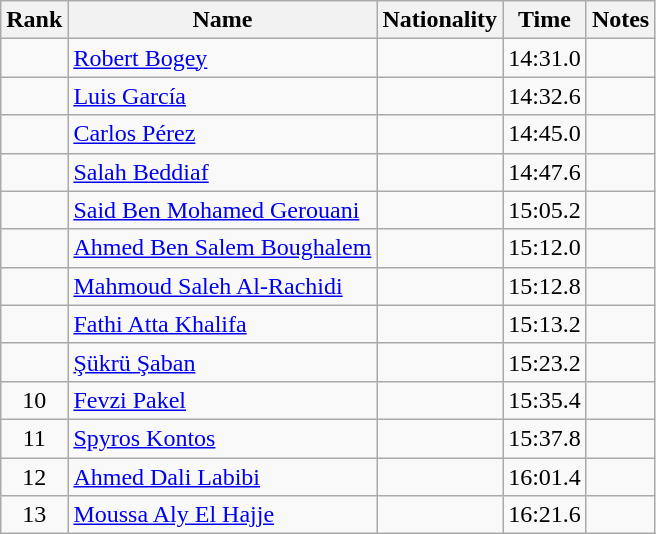<table class="wikitable sortable" style="text-align:center">
<tr>
<th>Rank</th>
<th>Name</th>
<th>Nationality</th>
<th>Time</th>
<th>Notes</th>
</tr>
<tr>
<td></td>
<td align=left><a href='#'>Robert Bogey</a></td>
<td align=left></td>
<td>14:31.0</td>
<td></td>
</tr>
<tr>
<td></td>
<td align=left><a href='#'>Luis García</a></td>
<td align=left></td>
<td>14:32.6</td>
<td></td>
</tr>
<tr>
<td></td>
<td align=left><a href='#'>Carlos Pérez</a></td>
<td align=left></td>
<td>14:45.0</td>
<td></td>
</tr>
<tr>
<td></td>
<td align=left><a href='#'>Salah Beddiaf</a></td>
<td align=left></td>
<td>14:47.6</td>
<td></td>
</tr>
<tr>
<td></td>
<td align=left><a href='#'>Said Ben Mohamed Gerouani</a></td>
<td align=left></td>
<td>15:05.2</td>
<td></td>
</tr>
<tr>
<td></td>
<td align=left><a href='#'>Ahmed Ben Salem Boughalem</a></td>
<td align=left></td>
<td>15:12.0</td>
<td></td>
</tr>
<tr>
<td></td>
<td align=left><a href='#'>Mahmoud Saleh Al-Rachidi</a></td>
<td align=left></td>
<td>15:12.8</td>
<td></td>
</tr>
<tr>
<td></td>
<td align=left><a href='#'>Fathi Atta Khalifa</a></td>
<td align=left></td>
<td>15:13.2</td>
<td></td>
</tr>
<tr>
<td></td>
<td align=left><a href='#'>Şükrü Şaban</a></td>
<td align=left></td>
<td>15:23.2</td>
<td></td>
</tr>
<tr>
<td>10</td>
<td align=left><a href='#'>Fevzi Pakel</a></td>
<td align=left></td>
<td>15:35.4</td>
<td></td>
</tr>
<tr>
<td>11</td>
<td align=left><a href='#'>Spyros Kontos</a></td>
<td align=left></td>
<td>15:37.8</td>
<td></td>
</tr>
<tr>
<td>12</td>
<td align=left><a href='#'>Ahmed Dali Labibi</a></td>
<td align=left></td>
<td>16:01.4</td>
<td></td>
</tr>
<tr>
<td>13</td>
<td align=left><a href='#'>Moussa Aly El Hajje</a></td>
<td align=left></td>
<td>16:21.6</td>
<td></td>
</tr>
</table>
